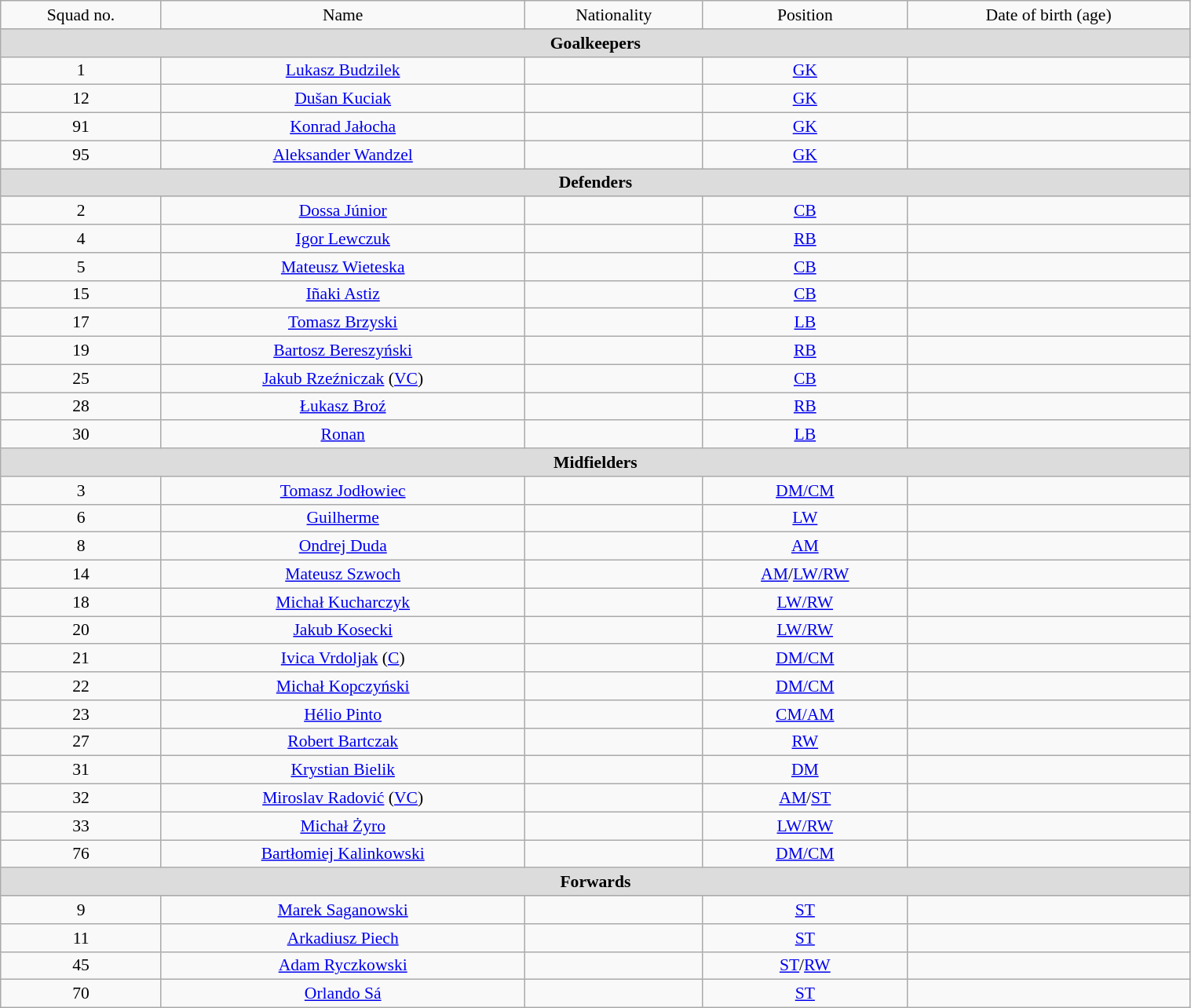<table class="wikitable" style="text-align:center; font-size:90%; width:80%">
<tr>
<td>Squad no.</td>
<td>Name</td>
<td>Nationality</td>
<td>Position</td>
<td>Date of birth (age)</td>
</tr>
<tr>
<th colspan="5" style="background:#dcdcdc; text-align:center">Goalkeepers</th>
</tr>
<tr>
<td>1</td>
<td><a href='#'>Lukasz Budzilek</a></td>
<td></td>
<td><a href='#'>GK</a></td>
<td></td>
</tr>
<tr>
<td>12</td>
<td><a href='#'>Dušan Kuciak</a></td>
<td></td>
<td><a href='#'>GK</a></td>
<td></td>
</tr>
<tr>
<td>91</td>
<td><a href='#'>Konrad Jałocha</a></td>
<td></td>
<td><a href='#'>GK</a></td>
<td></td>
</tr>
<tr>
<td>95</td>
<td><a href='#'>Aleksander Wandzel</a></td>
<td></td>
<td><a href='#'>GK</a></td>
<td></td>
</tr>
<tr>
<th colspan="5" style="background:#dcdcdc; text-align:center">Defenders</th>
</tr>
<tr>
<td>2</td>
<td><a href='#'>Dossa Júnior</a></td>
<td></td>
<td><a href='#'>CB</a></td>
<td></td>
</tr>
<tr>
<td>4</td>
<td><a href='#'>Igor Lewczuk</a></td>
<td></td>
<td><a href='#'>RB</a></td>
<td></td>
</tr>
<tr>
<td>5</td>
<td><a href='#'>Mateusz Wieteska</a></td>
<td></td>
<td><a href='#'>CB</a></td>
<td></td>
</tr>
<tr>
<td>15</td>
<td><a href='#'>Iñaki Astiz</a></td>
<td></td>
<td><a href='#'>CB</a></td>
<td></td>
</tr>
<tr>
<td>17</td>
<td><a href='#'>Tomasz Brzyski</a></td>
<td></td>
<td><a href='#'>LB</a></td>
<td></td>
</tr>
<tr>
<td>19</td>
<td><a href='#'>Bartosz Bereszyński</a></td>
<td></td>
<td><a href='#'>RB</a></td>
<td></td>
</tr>
<tr>
<td>25</td>
<td><a href='#'>Jakub Rzeźniczak</a> (<a href='#'>VC</a>)</td>
<td></td>
<td><a href='#'>CB</a></td>
<td></td>
</tr>
<tr>
<td>28</td>
<td><a href='#'>Łukasz Broź</a></td>
<td></td>
<td><a href='#'>RB</a></td>
<td></td>
</tr>
<tr>
<td>30</td>
<td><a href='#'>Ronan</a></td>
<td></td>
<td><a href='#'>LB</a></td>
<td></td>
</tr>
<tr>
<th colspan="5" style="background:#dcdcdc; text-align:center">Midfielders</th>
</tr>
<tr>
<td>3</td>
<td><a href='#'>Tomasz Jodłowiec</a></td>
<td></td>
<td><a href='#'>DM/CM</a></td>
<td></td>
</tr>
<tr>
<td>6</td>
<td><a href='#'>Guilherme</a></td>
<td></td>
<td><a href='#'>LW</a></td>
<td></td>
</tr>
<tr>
<td>8</td>
<td><a href='#'>Ondrej Duda</a></td>
<td></td>
<td><a href='#'>AM</a></td>
<td></td>
</tr>
<tr>
<td>14</td>
<td><a href='#'>Mateusz Szwoch</a></td>
<td></td>
<td><a href='#'>AM</a>/<a href='#'>LW/RW</a></td>
<td></td>
</tr>
<tr>
<td>18</td>
<td><a href='#'>Michał Kucharczyk</a></td>
<td></td>
<td><a href='#'>LW/RW</a></td>
<td></td>
</tr>
<tr>
<td>20</td>
<td><a href='#'>Jakub Kosecki</a></td>
<td></td>
<td><a href='#'>LW/RW</a></td>
<td></td>
</tr>
<tr>
<td>21</td>
<td><a href='#'>Ivica Vrdoljak</a> (<a href='#'>C</a>)</td>
<td></td>
<td><a href='#'>DM/CM</a></td>
<td></td>
</tr>
<tr>
<td>22</td>
<td><a href='#'>Michał Kopczyński</a></td>
<td></td>
<td><a href='#'>DM/CM</a></td>
<td></td>
</tr>
<tr>
<td>23</td>
<td><a href='#'>Hélio Pinto</a></td>
<td></td>
<td><a href='#'>CM/AM</a></td>
<td></td>
</tr>
<tr>
<td>27</td>
<td><a href='#'>Robert Bartczak</a></td>
<td></td>
<td><a href='#'>RW</a></td>
<td></td>
</tr>
<tr>
<td>31</td>
<td><a href='#'>Krystian Bielik</a></td>
<td></td>
<td><a href='#'>DM</a></td>
<td></td>
</tr>
<tr>
<td>32</td>
<td><a href='#'>Miroslav Radović</a> (<a href='#'>VC</a>)</td>
<td></td>
<td><a href='#'>AM</a>/<a href='#'>ST</a></td>
<td></td>
</tr>
<tr>
<td>33</td>
<td><a href='#'>Michał Żyro</a></td>
<td></td>
<td><a href='#'>LW/RW</a></td>
<td></td>
</tr>
<tr>
<td>76</td>
<td><a href='#'>Bartłomiej Kalinkowski</a></td>
<td></td>
<td><a href='#'>DM/CM</a></td>
<td></td>
</tr>
<tr>
<th colspan="5" style="background:#dcdcdc; text-align:center">Forwards</th>
</tr>
<tr>
<td>9</td>
<td><a href='#'>Marek Saganowski</a></td>
<td></td>
<td><a href='#'>ST</a></td>
<td></td>
</tr>
<tr>
<td>11</td>
<td><a href='#'>Arkadiusz Piech</a></td>
<td></td>
<td><a href='#'>ST</a></td>
<td></td>
</tr>
<tr>
<td>45</td>
<td><a href='#'>Adam Ryczkowski</a></td>
<td></td>
<td><a href='#'>ST</a>/<a href='#'>RW</a></td>
<td></td>
</tr>
<tr>
<td>70</td>
<td><a href='#'>Orlando Sá</a></td>
<td></td>
<td><a href='#'>ST</a></td>
<td></td>
</tr>
</table>
